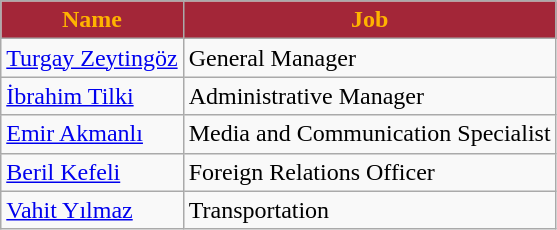<table class="wikitable">
<tr>
<th style="color:#FFB300; background:#A32638;">Name</th>
<th style="color:#FFB300; background:#A32638;">Job</th>
</tr>
<tr>
<td> <a href='#'>Turgay Zeytingöz</a></td>
<td>General Manager</td>
</tr>
<tr>
<td> <a href='#'>İbrahim Tilki</a></td>
<td>Administrative Manager</td>
</tr>
<tr>
<td> <a href='#'>Emir Akmanlı</a></td>
<td>Media and Communication Specialist</td>
</tr>
<tr>
<td> <a href='#'>Beril Kefeli</a></td>
<td>Foreign Relations Officer</td>
</tr>
<tr>
<td> <a href='#'>Vahit Yılmaz</a></td>
<td>Transportation</td>
</tr>
</table>
